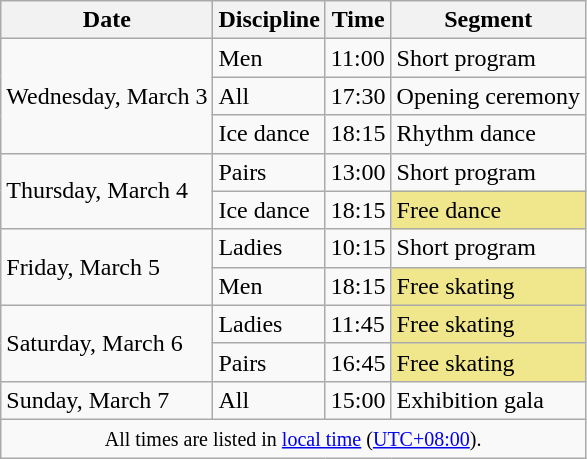<table class="wikitable">
<tr>
<th>Date</th>
<th>Discipline</th>
<th>Time</th>
<th>Segment</th>
</tr>
<tr>
<td rowspan=3>Wednesday, March 3</td>
<td>Men</td>
<td>11:00</td>
<td>Short program</td>
</tr>
<tr>
<td>All</td>
<td>17:30</td>
<td>Opening ceremony</td>
</tr>
<tr>
<td>Ice dance</td>
<td>18:15</td>
<td>Rhythm dance</td>
</tr>
<tr>
<td rowspan=2>Thursday, March 4</td>
<td>Pairs</td>
<td>13:00</td>
<td>Short program</td>
</tr>
<tr>
<td>Ice dance</td>
<td>18:15</td>
<td bgcolor=#f0e68c>Free dance</td>
</tr>
<tr>
<td rowspan=2>Friday, March 5</td>
<td>Ladies</td>
<td>10:15</td>
<td>Short program</td>
</tr>
<tr>
<td>Men</td>
<td>18:15</td>
<td bgcolor=#f0e68c>Free skating</td>
</tr>
<tr>
<td rowspan=2>Saturday, March 6</td>
<td>Ladies</td>
<td>11:45</td>
<td bgcolor=#f0e68c>Free skating</td>
</tr>
<tr>
<td>Pairs</td>
<td>16:45</td>
<td bgcolor=#f0e68c>Free skating</td>
</tr>
<tr>
<td>Sunday, March 7</td>
<td>All</td>
<td>15:00</td>
<td>Exhibition gala</td>
</tr>
<tr>
<td colspan=4 align=center><small> All times are listed in <a href='#'>local time</a> (<a href='#'>UTC+08:00</a>). </small></td>
</tr>
</table>
